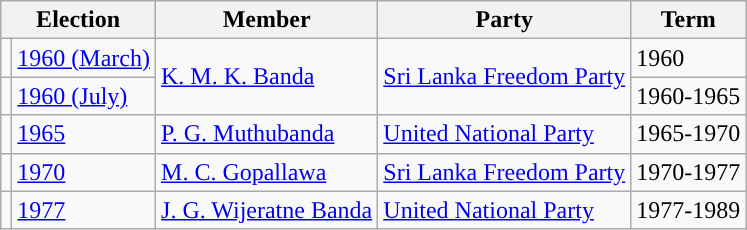<table class="wikitable">
<tr>
<th colspan="2">Election</th>
<th>Member</th>
<th>Party</th>
<th>Term</th>
</tr>
<tr>
<td style="background-color: "></td>
<td><a href='#'>1960 (March)</a></td>
<td rowspan=2><a href='#'>K. M. K. Banda</a></td>
<td rowspan=2><a href='#'>Sri Lanka Freedom Party</a></td>
<td>1960</td>
</tr>
<tr>
<td style="background-color: "></td>
<td><a href='#'>1960 (July)</a></td>
<td>1960-1965</td>
</tr>
<tr>
<td style="background-color: "></td>
<td><a href='#'>1965</a></td>
<td><a href='#'>P. G. Muthubanda</a></td>
<td><a href='#'>United National Party</a></td>
<td>1965-1970</td>
</tr>
<tr>
<td style="background-color: "></td>
<td><a href='#'>1970</a></td>
<td><a href='#'>M. C. Gopallawa</a></td>
<td><a href='#'>Sri Lanka Freedom Party</a></td>
<td>1970-1977</td>
</tr>
<tr>
<td style="background-color: "></td>
<td><a href='#'>1977</a></td>
<td><a href='#'>J. G. Wijeratne Banda</a></td>
<td><a href='#'>United National Party</a></td>
<td>1977-1989</td>
</tr>
</table>
